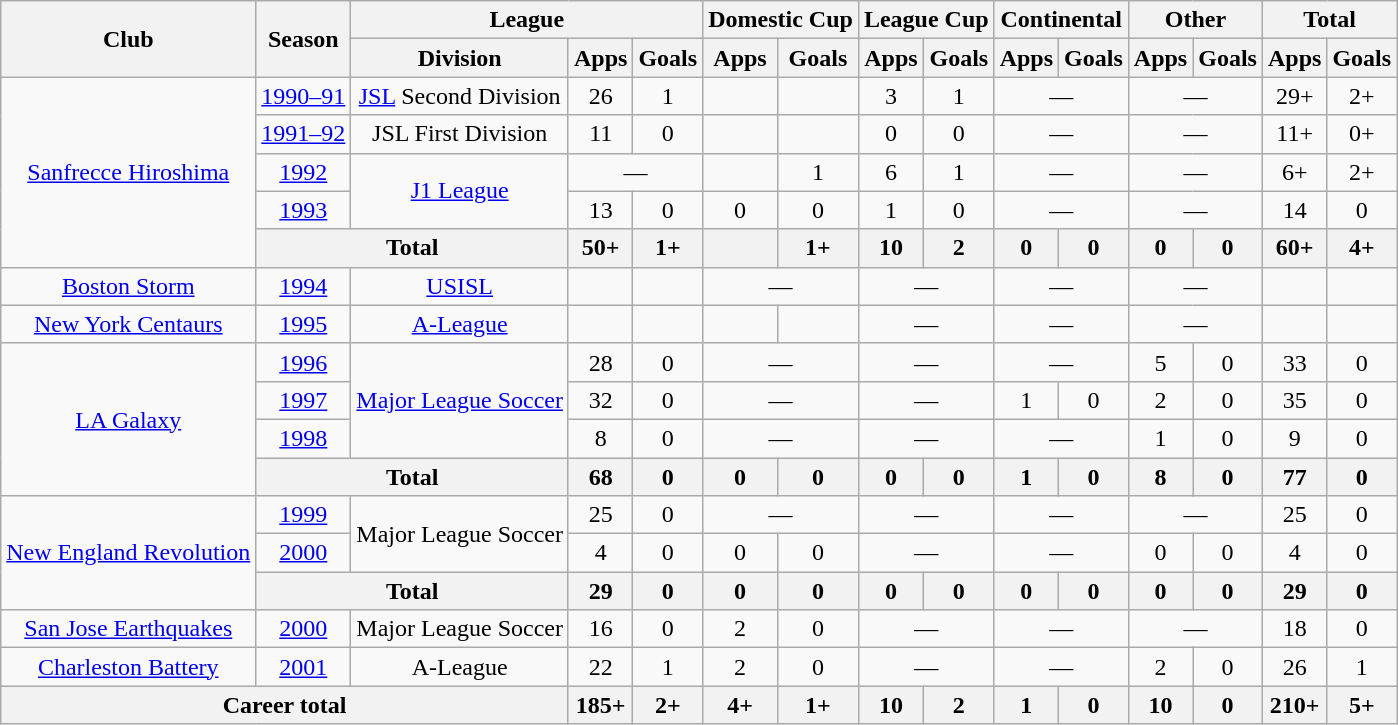<table class="wikitable" style="text-align: center;">
<tr>
<th rowspan=2>Club</th>
<th rowspan=2>Season</th>
<th colspan=3>League</th>
<th colspan=2>Domestic Cup</th>
<th colspan=2>League Cup</th>
<th colspan=2>Continental</th>
<th colspan=2>Other</th>
<th colspan=2>Total</th>
</tr>
<tr>
<th>Division</th>
<th>Apps</th>
<th>Goals</th>
<th>Apps</th>
<th>Goals</th>
<th>Apps</th>
<th>Goals</th>
<th>Apps</th>
<th>Goals</th>
<th>Apps</th>
<th>Goals</th>
<th>Apps</th>
<th>Goals</th>
</tr>
<tr>
<td rowspan=5><a href='#'>Sanfrecce Hiroshima</a></td>
<td><a href='#'>1990–91</a></td>
<td><a href='#'>JSL</a> Second Division</td>
<td>26</td>
<td>1</td>
<td></td>
<td></td>
<td>3</td>
<td>1</td>
<td colspan=2>—</td>
<td colspan=2>—</td>
<td>29+</td>
<td>2+</td>
</tr>
<tr>
<td><a href='#'>1991–92</a></td>
<td>JSL First Division</td>
<td>11</td>
<td>0</td>
<td></td>
<td></td>
<td>0</td>
<td>0</td>
<td colspan=2>—</td>
<td colspan=2>—</td>
<td>11+</td>
<td>0+</td>
</tr>
<tr>
<td><a href='#'>1992</a></td>
<td rowspan=2><a href='#'>J1 League</a></td>
<td colspan=2>—</td>
<td></td>
<td>1</td>
<td>6</td>
<td>1</td>
<td colspan=2>—</td>
<td colspan=2>—</td>
<td>6+</td>
<td>2+</td>
</tr>
<tr>
<td><a href='#'>1993</a></td>
<td>13</td>
<td>0</td>
<td>0</td>
<td>0</td>
<td>1</td>
<td>0</td>
<td colspan=2>—</td>
<td colspan=2>—</td>
<td>14</td>
<td>0</td>
</tr>
<tr>
<th colspan=2>Total</th>
<th>50+</th>
<th>1+</th>
<th></th>
<th>1+</th>
<th>10</th>
<th>2</th>
<th>0</th>
<th>0</th>
<th>0</th>
<th>0</th>
<th>60+</th>
<th>4+</th>
</tr>
<tr>
<td><a href='#'>Boston Storm</a></td>
<td><a href='#'>1994</a></td>
<td><a href='#'>USISL</a></td>
<td></td>
<td></td>
<td colspan=2>—</td>
<td colspan=2>—</td>
<td colspan=2>—</td>
<td colspan=2>—</td>
<td></td>
<td></td>
</tr>
<tr>
<td><a href='#'>New York Centaurs</a></td>
<td><a href='#'>1995</a></td>
<td><a href='#'>A-League</a></td>
<td></td>
<td></td>
<td></td>
<td></td>
<td colspan=2>—</td>
<td colspan=2>—</td>
<td colspan=2>—</td>
<td></td>
<td></td>
</tr>
<tr>
<td rowspan=4><a href='#'>LA Galaxy</a></td>
<td><a href='#'>1996</a></td>
<td rowspan=3><a href='#'>Major League Soccer</a></td>
<td>28</td>
<td>0</td>
<td colspan=2>—</td>
<td colspan=2>—</td>
<td colspan=2>—</td>
<td>5</td>
<td>0</td>
<td>33</td>
<td>0</td>
</tr>
<tr>
<td><a href='#'>1997</a></td>
<td>32</td>
<td>0</td>
<td colspan=2>—</td>
<td colspan=2>—</td>
<td>1</td>
<td>0</td>
<td>2</td>
<td>0</td>
<td>35</td>
<td>0</td>
</tr>
<tr>
<td><a href='#'>1998</a></td>
<td>8</td>
<td>0</td>
<td colspan=2>—</td>
<td colspan=2>—</td>
<td colspan=2>—</td>
<td>1</td>
<td>0</td>
<td>9</td>
<td>0</td>
</tr>
<tr>
<th colspan=2>Total</th>
<th>68</th>
<th>0</th>
<th>0</th>
<th>0</th>
<th>0</th>
<th>0</th>
<th>1</th>
<th>0</th>
<th>8</th>
<th>0</th>
<th>77</th>
<th>0</th>
</tr>
<tr>
<td rowspan=3><a href='#'>New England Revolution</a></td>
<td><a href='#'>1999</a></td>
<td rowspan=2>Major League Soccer</td>
<td>25</td>
<td>0</td>
<td colspan=2>—</td>
<td colspan=2>—</td>
<td colspan=2>—</td>
<td colspan=2>—</td>
<td>25</td>
<td>0</td>
</tr>
<tr>
<td><a href='#'>2000</a></td>
<td>4</td>
<td>0</td>
<td>0</td>
<td>0</td>
<td colspan=2>—</td>
<td colspan=2>—</td>
<td>0</td>
<td>0</td>
<td>4</td>
<td>0</td>
</tr>
<tr>
<th colspan=2>Total</th>
<th>29</th>
<th>0</th>
<th>0</th>
<th>0</th>
<th>0</th>
<th>0</th>
<th>0</th>
<th>0</th>
<th>0</th>
<th>0</th>
<th>29</th>
<th>0</th>
</tr>
<tr>
<td><a href='#'>San Jose Earthquakes</a></td>
<td><a href='#'>2000</a></td>
<td>Major League Soccer</td>
<td>16</td>
<td>0</td>
<td>2</td>
<td>0</td>
<td colspan=2>—</td>
<td colspan=2>—</td>
<td colspan=2>—</td>
<td>18</td>
<td>0</td>
</tr>
<tr>
<td><a href='#'>Charleston Battery</a></td>
<td><a href='#'>2001</a></td>
<td>A-League</td>
<td>22</td>
<td>1</td>
<td>2</td>
<td>0</td>
<td colspan=2>—</td>
<td colspan=2>—</td>
<td>2</td>
<td>0</td>
<td>26</td>
<td>1</td>
</tr>
<tr>
<th colspan=3>Career total</th>
<th>185+</th>
<th>2+</th>
<th>4+</th>
<th>1+</th>
<th>10</th>
<th>2</th>
<th>1</th>
<th>0</th>
<th>10</th>
<th>0</th>
<th>210+</th>
<th>5+</th>
</tr>
</table>
